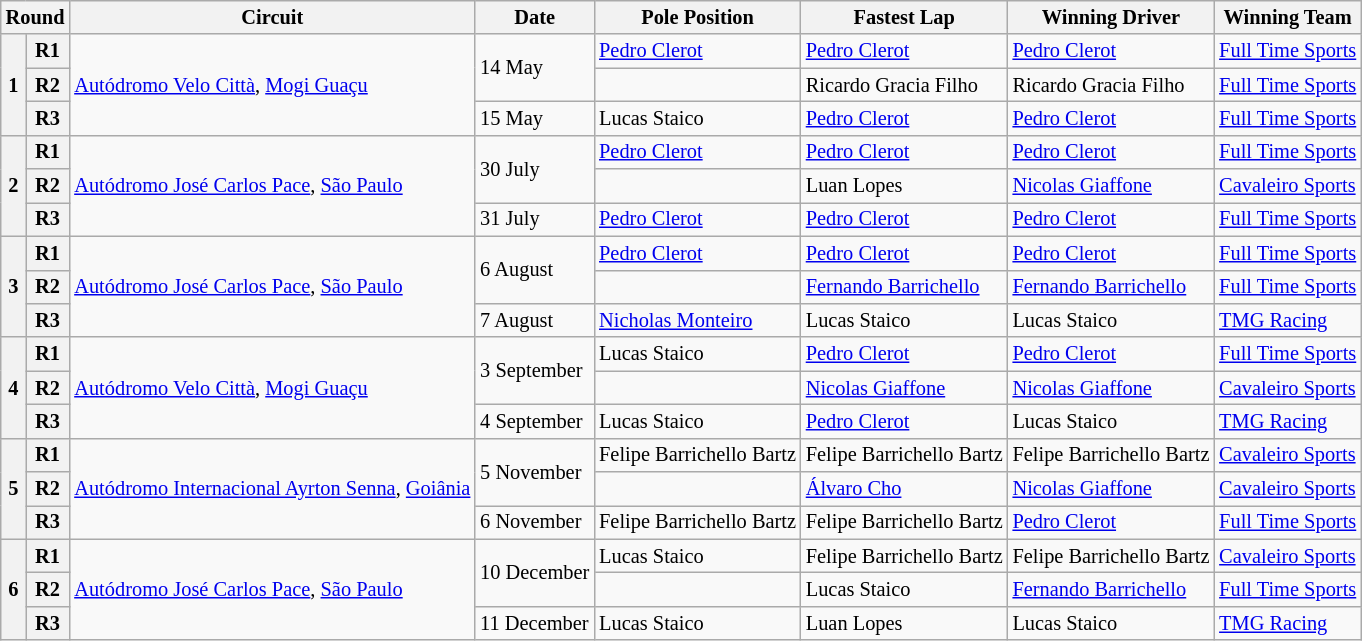<table class="wikitable" style="font-size: 85%">
<tr>
<th colspan=2>Round</th>
<th>Circuit</th>
<th>Date</th>
<th>Pole Position</th>
<th>Fastest Lap</th>
<th>Winning Driver</th>
<th>Winning Team</th>
</tr>
<tr>
<th rowspan=3>1</th>
<th>R1</th>
<td rowspan=3><a href='#'>Autódromo Velo Città</a>, <a href='#'>Mogi Guaçu</a></td>
<td rowspan=2>14 May</td>
<td> <a href='#'>Pedro Clerot</a></td>
<td> <a href='#'>Pedro Clerot</a></td>
<td> <a href='#'>Pedro Clerot</a></td>
<td><a href='#'>Full Time Sports</a></td>
</tr>
<tr>
<th>R2</th>
<td></td>
<td> Ricardo Gracia Filho</td>
<td> Ricardo Gracia Filho</td>
<td><a href='#'>Full Time Sports</a></td>
</tr>
<tr>
<th>R3</th>
<td>15 May</td>
<td> Lucas Staico</td>
<td> <a href='#'>Pedro Clerot</a></td>
<td> <a href='#'>Pedro Clerot</a></td>
<td><a href='#'>Full Time Sports</a></td>
</tr>
<tr>
<th rowspan=3>2</th>
<th>R1</th>
<td rowspan=3><a href='#'>Autódromo José Carlos Pace</a>, <a href='#'>São Paulo</a></td>
<td rowspan=2>30 July</td>
<td> <a href='#'>Pedro Clerot</a></td>
<td> <a href='#'>Pedro Clerot</a></td>
<td> <a href='#'>Pedro Clerot</a></td>
<td><a href='#'>Full Time Sports</a></td>
</tr>
<tr>
<th>R2</th>
<td></td>
<td> Luan Lopes</td>
<td> <a href='#'>Nicolas Giaffone</a></td>
<td><a href='#'>Cavaleiro Sports</a></td>
</tr>
<tr>
<th>R3</th>
<td>31 July</td>
<td> <a href='#'>Pedro Clerot</a></td>
<td> <a href='#'>Pedro Clerot</a></td>
<td> <a href='#'>Pedro Clerot</a></td>
<td><a href='#'>Full Time Sports</a></td>
</tr>
<tr>
<th rowspan=3>3</th>
<th>R1</th>
<td rowspan=3><a href='#'>Autódromo José Carlos Pace</a>, <a href='#'>São Paulo</a></td>
<td rowspan=2>6 August</td>
<td> <a href='#'>Pedro Clerot</a></td>
<td> <a href='#'>Pedro Clerot</a></td>
<td> <a href='#'>Pedro Clerot</a></td>
<td><a href='#'>Full Time Sports</a></td>
</tr>
<tr>
<th>R2</th>
<td></td>
<td> <a href='#'>Fernando Barrichello</a></td>
<td> <a href='#'>Fernando Barrichello</a></td>
<td><a href='#'>Full Time Sports</a></td>
</tr>
<tr>
<th>R3</th>
<td>7 August</td>
<td> <a href='#'>Nicholas Monteiro</a></td>
<td> Lucas Staico</td>
<td> Lucas Staico</td>
<td><a href='#'>TMG Racing</a></td>
</tr>
<tr>
<th rowspan=3>4</th>
<th>R1</th>
<td rowspan=3><a href='#'>Autódromo Velo Città</a>, <a href='#'>Mogi Guaçu</a></td>
<td rowspan=2>3 September</td>
<td> Lucas Staico</td>
<td> <a href='#'>Pedro Clerot</a></td>
<td> <a href='#'>Pedro Clerot</a></td>
<td><a href='#'>Full Time Sports</a></td>
</tr>
<tr>
<th>R2</th>
<td></td>
<td> <a href='#'>Nicolas Giaffone</a></td>
<td> <a href='#'>Nicolas Giaffone</a></td>
<td><a href='#'>Cavaleiro Sports</a></td>
</tr>
<tr>
<th>R3</th>
<td>4 September</td>
<td> Lucas Staico</td>
<td> <a href='#'>Pedro Clerot</a></td>
<td> Lucas Staico</td>
<td><a href='#'>TMG Racing</a></td>
</tr>
<tr>
<th rowspan=3>5</th>
<th>R1</th>
<td rowspan=3 nowrap><a href='#'>Autódromo Internacional Ayrton Senna</a>, <a href='#'>Goiânia</a></td>
<td rowspan=2>5 November</td>
<td nowrap> Felipe Barrichello Bartz</td>
<td nowrap> Felipe Barrichello Bartz</td>
<td nowrap> Felipe Barrichello Bartz</td>
<td><a href='#'>Cavaleiro Sports</a></td>
</tr>
<tr>
<th>R2</th>
<td></td>
<td> <a href='#'>Álvaro Cho</a></td>
<td> <a href='#'>Nicolas Giaffone</a></td>
<td><a href='#'>Cavaleiro Sports</a></td>
</tr>
<tr>
<th>R3</th>
<td>6 November</td>
<td> Felipe Barrichello Bartz</td>
<td> Felipe Barrichello Bartz</td>
<td> <a href='#'>Pedro Clerot</a></td>
<td><a href='#'>Full Time Sports</a></td>
</tr>
<tr>
<th rowspan=3>6</th>
<th>R1</th>
<td rowspan=3><a href='#'>Autódromo José Carlos Pace</a>, <a href='#'>São Paulo</a></td>
<td rowspan=2 nowrap>10 December</td>
<td> Lucas Staico</td>
<td> Felipe Barrichello Bartz</td>
<td> Felipe Barrichello Bartz</td>
<td nowrap><a href='#'>Cavaleiro Sports</a></td>
</tr>
<tr>
<th>R2</th>
<td></td>
<td> Lucas Staico</td>
<td> <a href='#'>Fernando Barrichello</a></td>
<td nowrap><a href='#'>Full Time Sports</a></td>
</tr>
<tr>
<th>R3</th>
<td nowrap>11 December</td>
<td> Lucas Staico</td>
<td> Luan Lopes</td>
<td> Lucas Staico</td>
<td><a href='#'>TMG Racing</a></td>
</tr>
</table>
